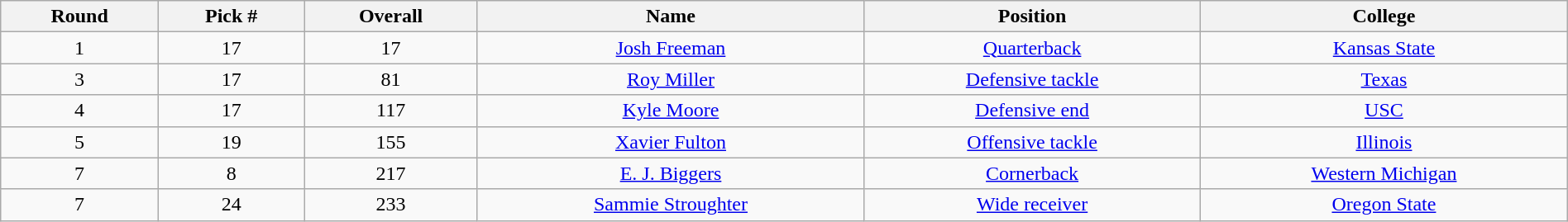<table class="wikitable sortable sortable" style="width: 100%; text-align:center">
<tr>
<th>Round</th>
<th>Pick #</th>
<th>Overall</th>
<th>Name</th>
<th>Position</th>
<th>College</th>
</tr>
<tr>
<td>1</td>
<td>17</td>
<td>17</td>
<td><a href='#'>Josh Freeman</a></td>
<td><a href='#'>Quarterback</a></td>
<td><a href='#'>Kansas State</a></td>
</tr>
<tr>
<td>3</td>
<td>17</td>
<td>81</td>
<td><a href='#'>Roy Miller</a></td>
<td><a href='#'>Defensive tackle</a></td>
<td><a href='#'>Texas</a></td>
</tr>
<tr>
<td>4</td>
<td>17</td>
<td>117</td>
<td><a href='#'>Kyle Moore</a></td>
<td><a href='#'>Defensive end</a></td>
<td><a href='#'>USC</a></td>
</tr>
<tr>
<td>5</td>
<td>19</td>
<td>155</td>
<td><a href='#'>Xavier Fulton</a></td>
<td><a href='#'>Offensive tackle</a></td>
<td><a href='#'>Illinois</a></td>
</tr>
<tr>
<td>7</td>
<td>8</td>
<td>217</td>
<td><a href='#'>E. J. Biggers</a></td>
<td><a href='#'>Cornerback</a></td>
<td><a href='#'>Western Michigan</a></td>
</tr>
<tr>
<td>7</td>
<td>24</td>
<td>233</td>
<td><a href='#'>Sammie Stroughter</a></td>
<td><a href='#'>Wide receiver</a></td>
<td><a href='#'>Oregon State</a></td>
</tr>
</table>
